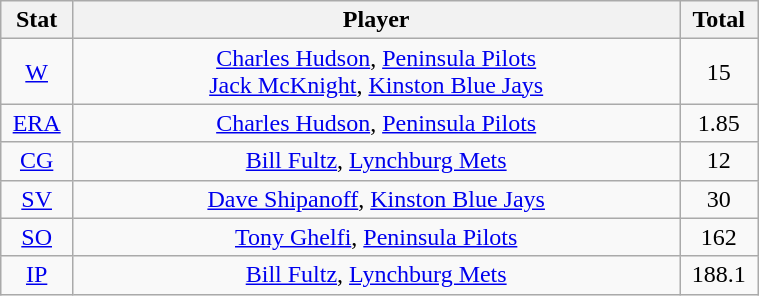<table class="wikitable" width="40%" style="text-align:center;">
<tr>
<th width="5%">Stat</th>
<th width="60%">Player</th>
<th width="5%">Total</th>
</tr>
<tr>
<td><a href='#'>W</a></td>
<td><a href='#'>Charles Hudson</a>, <a href='#'>Peninsula Pilots</a> <br> <a href='#'>Jack McKnight</a>, <a href='#'>Kinston Blue Jays</a></td>
<td>15</td>
</tr>
<tr>
<td><a href='#'>ERA</a></td>
<td><a href='#'>Charles Hudson</a>, <a href='#'>Peninsula Pilots</a></td>
<td>1.85</td>
</tr>
<tr>
<td><a href='#'>CG</a></td>
<td><a href='#'>Bill Fultz</a>, <a href='#'>Lynchburg Mets</a></td>
<td>12</td>
</tr>
<tr>
<td><a href='#'>SV</a></td>
<td><a href='#'>Dave Shipanoff</a>, <a href='#'>Kinston Blue Jays</a></td>
<td>30</td>
</tr>
<tr>
<td><a href='#'>SO</a></td>
<td><a href='#'>Tony Ghelfi</a>, <a href='#'>Peninsula Pilots</a></td>
<td>162</td>
</tr>
<tr>
<td><a href='#'>IP</a></td>
<td><a href='#'>Bill Fultz</a>, <a href='#'>Lynchburg Mets</a></td>
<td>188.1</td>
</tr>
</table>
